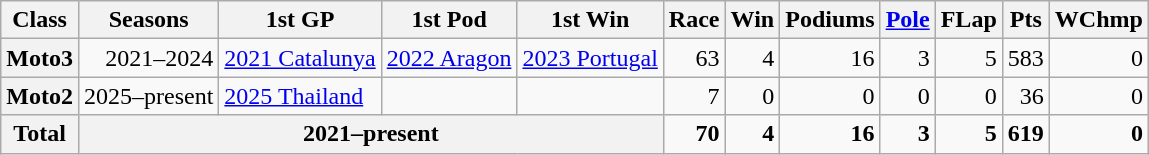<table class="wikitable" style="text-align:right;">
<tr>
<th>Class</th>
<th>Seasons</th>
<th>1st GP</th>
<th>1st Pod</th>
<th>1st Win</th>
<th>Race</th>
<th>Win</th>
<th>Podiums</th>
<th><a href='#'>Pole</a></th>
<th>FLap</th>
<th>Pts</th>
<th>WChmp</th>
</tr>
<tr>
<th>Moto3</th>
<td>2021–2024</td>
<td style="text-align:left;"><a href='#'>2021 Catalunya</a></td>
<td style="text-align:left;"><a href='#'>2022 Aragon</a></td>
<td style="text-align:left;"><a href='#'>2023 Portugal</a></td>
<td>63</td>
<td>4</td>
<td>16</td>
<td>3</td>
<td>5</td>
<td>583</td>
<td>0</td>
</tr>
<tr>
<th>Moto2</th>
<td>2025–present</td>
<td style="text-align:left;"><a href='#'>2025 Thailand</a></td>
<td style="text-align:left;"></td>
<td style="text-align:left;"></td>
<td>7</td>
<td>0</td>
<td>0</td>
<td>0</td>
<td>0</td>
<td>36</td>
<td>0</td>
</tr>
<tr>
<th>Total</th>
<th colspan="4">2021–present</th>
<td><strong>70</strong></td>
<td><strong>4</strong></td>
<td><strong>16</strong></td>
<td><strong>3</strong></td>
<td><strong>5</strong></td>
<td><strong>619</strong></td>
<td><strong>0</strong></td>
</tr>
</table>
